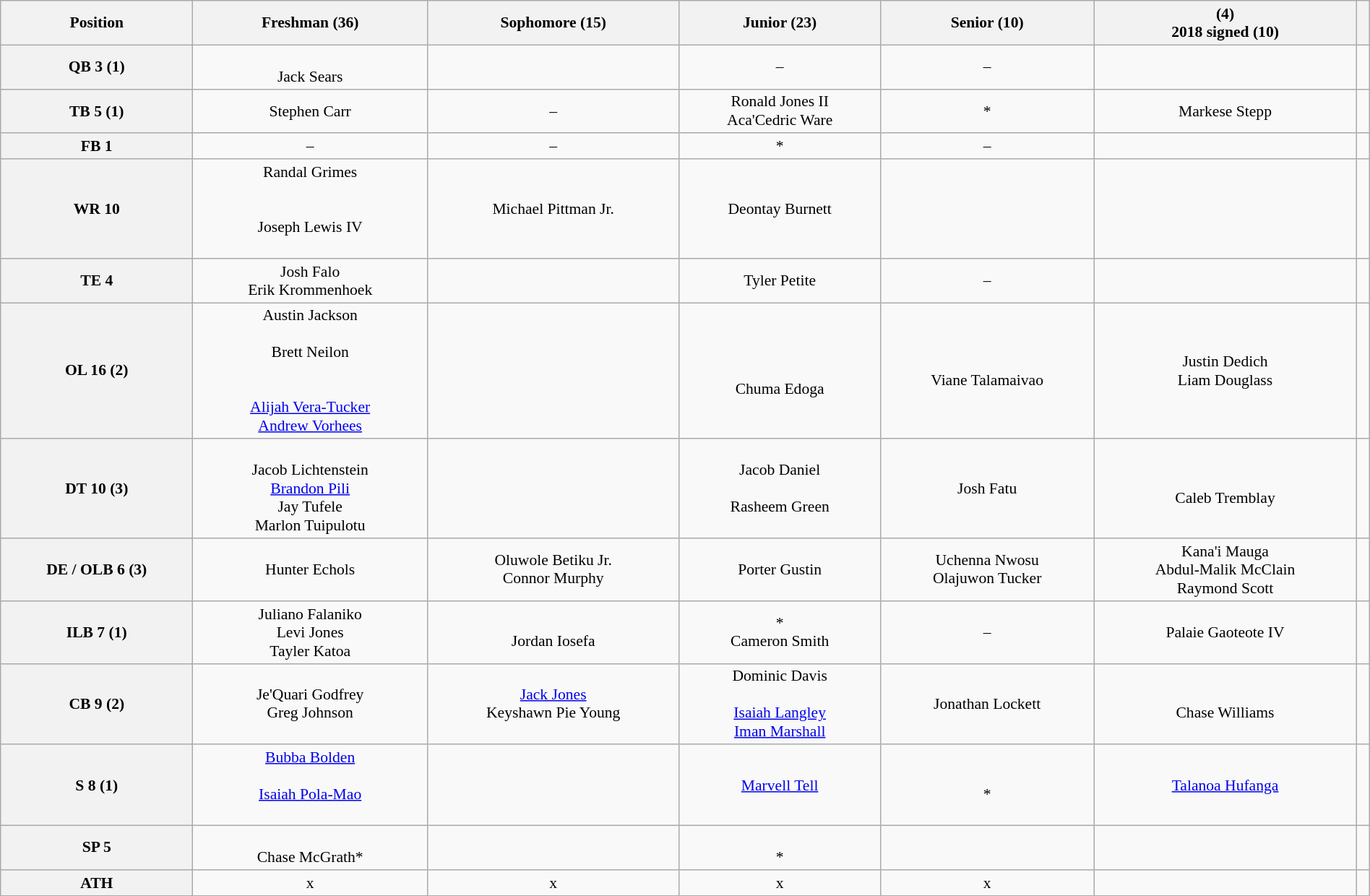<table class="wikitable collapsible collapsed"  style="font-size:90%; width:100%;">
<tr>
<th>Position</th>
<th>Freshman (36)</th>
<th>Sophomore (15)</th>
<th>Junior (23)</th>
<th>Senior (10)</th>
<th> (4) <br>2018 signed (10)</th>
<th></th>
</tr>
<tr style="text-align:center;">
<th>QB 3 (1)</th>
<td> <br> Jack Sears</td>
<td></td>
<td>–</td>
<td>–</td>
<td></td>
<td></td>
</tr>
<tr style="text-align:center;">
<th>TB 5 (1)</th>
<td>Stephen Carr <br> </td>
<td>–</td>
<td>Ronald Jones II <br> Aca'Cedric Ware</td>
<td>*</td>
<td> Markese Stepp</td>
<td></td>
</tr>
<tr style="text-align:center;">
<th>FB 1</th>
<td>–</td>
<td>–</td>
<td>*</td>
<td>–</td>
<td></td>
<td></td>
</tr>
<tr style="text-align:center;">
<th>WR 10</th>
<td>Randal Grimes <br>  <br>  <br> Joseph Lewis IV <br>  <br> </td>
<td>Michael Pittman Jr.</td>
<td>Deontay Burnett <br> </td>
<td></td>
<td></td>
<td></td>
</tr>
<tr style="text-align:center;">
<th>TE 4</th>
<td>Josh Falo <br> Erik Krommenhoek</td>
<td></td>
<td>Tyler Petite</td>
<td>–</td>
<td></td>
<td></td>
</tr>
<tr style="text-align:center;">
<th>OL 16 (2)</th>
<td>Austin Jackson <br>  <br> Brett Neilon <br>  <br>  <br> <a href='#'>Alijah Vera-Tucker</a> <br> <a href='#'>Andrew Vorhees</a></td>
<td> <br>  <br> </td>
<td> <br>  <br> Chuma Edoga <br> </td>
<td> <br> Viane Talamaivao</td>
<td>Justin Dedich <br> Liam Douglass</td>
<td></td>
</tr>
<tr style="text-align:center;">
<th>DT 10 (3)</th>
<td> <br> Jacob Lichtenstein <br> <a href='#'>Brandon Pili</a> <br> Jay Tufele <br> Marlon Tuipulotu</td>
<td></td>
<td>Jacob Daniel <br>   <br> Rasheem Green</td>
<td>Josh Fatu</td>
<td> <br> Caleb Tremblay <br> </td>
<td></td>
</tr>
<tr style="text-align:center;">
<th>DE / OLB 6 (3)</th>
<td>Hunter Echols</td>
<td>Oluwole Betiku Jr. <br> Connor Murphy</td>
<td>Porter Gustin</td>
<td>Uchenna Nwosu <br> Olajuwon Tucker</td>
<td>Kana'i Mauga <br> Abdul-Malik McClain <br> Raymond Scott</td>
<td></td>
</tr>
<tr style="text-align:center;">
<th>ILB 7 (1)</th>
<td>Juliano Falaniko <br> Levi Jones <br> Tayler Katoa</td>
<td> <br> Jordan Iosefa</td>
<td>* <br> Cameron Smith</td>
<td>–</td>
<td>Palaie Gaoteote IV</td>
<td></td>
</tr>
<tr style="text-align:center;">
<th>CB 9 (2)</th>
<td>Je'Quari Godfrey <br> Greg Johnson</td>
<td><a href='#'>Jack Jones</a> <br> Keyshawn Pie Young</td>
<td>Dominic Davis <br>  <br> <a href='#'>Isaiah Langley</a> <br> <a href='#'>Iman Marshall</a></td>
<td>Jonathan Lockett</td>
<td> <br> Chase Williams</td>
<td></td>
</tr>
<tr style="text-align:center;">
<th>S 8 (1)</th>
<td><a href='#'>Bubba Bolden</a> <br>  <br> <a href='#'>Isaiah Pola-Mao</a> <br>  <br></td>
<td></td>
<td><a href='#'>Marvell Tell</a></td>
<td> <br> *</td>
<td> <a href='#'>Talanoa Hufanga</a></td>
<td></td>
</tr>
<tr style="text-align:center;">
<th>SP 5</th>
<td> <br>Chase McGrath*</td>
<td></td>
<td> <br> *</td>
<td></td>
<td></td>
<td></td>
</tr>
<tr style="text-align:center;">
<th>ATH </th>
<td>x</td>
<td>x</td>
<td>x</td>
<td>x</td>
<td></td>
<td></td>
</tr>
</table>
